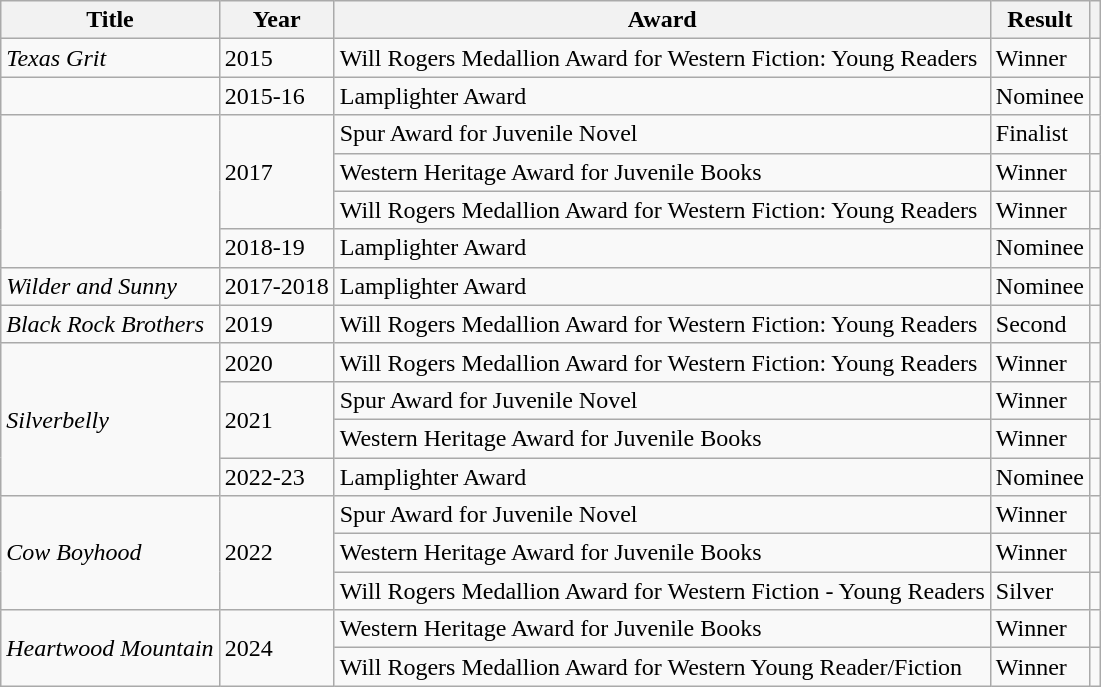<table class="wikitable sortable mw-collapsible">
<tr>
<th>Title</th>
<th>Year</th>
<th>Award</th>
<th>Result</th>
<th></th>
</tr>
<tr>
<td><em>Texas Grit</em></td>
<td>2015</td>
<td>Will Rogers Medallion Award for Western Fiction: Young Readers</td>
<td>Winner</td>
<td></td>
</tr>
<tr>
<td><em></em></td>
<td>2015-16</td>
<td>Lamplighter Award</td>
<td>Nominee</td>
<td></td>
</tr>
<tr>
<td rowspan="4"><em></em></td>
<td rowspan="3">2017</td>
<td>Spur Award for Juvenile Novel</td>
<td>Finalist</td>
<td></td>
</tr>
<tr>
<td>Western Heritage Award for Juvenile Books</td>
<td>Winner</td>
<td></td>
</tr>
<tr>
<td>Will Rogers Medallion Award for Western Fiction: Young Readers</td>
<td>Winner</td>
<td></td>
</tr>
<tr>
<td>2018-19</td>
<td>Lamplighter Award</td>
<td>Nominee</td>
<td></td>
</tr>
<tr>
<td><em>Wilder and Sunny</em></td>
<td>2017-2018</td>
<td>Lamplighter Award</td>
<td>Nominee</td>
<td></td>
</tr>
<tr>
<td><em>Black Rock Brothers</em></td>
<td>2019</td>
<td>Will Rogers Medallion Award for Western Fiction: Young Readers</td>
<td>Second</td>
<td></td>
</tr>
<tr>
<td rowspan="4"><em>Silverbelly</em></td>
<td>2020</td>
<td>Will Rogers Medallion Award for Western Fiction: Young Readers</td>
<td>Winner</td>
<td></td>
</tr>
<tr>
<td rowspan="2">2021</td>
<td>Spur Award for Juvenile Novel</td>
<td>Winner</td>
<td></td>
</tr>
<tr>
<td>Western Heritage Award for Juvenile Books</td>
<td>Winner</td>
<td></td>
</tr>
<tr>
<td>2022-23</td>
<td>Lamplighter Award</td>
<td>Nominee</td>
<td></td>
</tr>
<tr>
<td rowspan="3"><em>Cow Boyhood</em></td>
<td rowspan="3">2022</td>
<td>Spur Award for Juvenile Novel</td>
<td>Winner</td>
<td></td>
</tr>
<tr>
<td>Western Heritage Award for Juvenile Books</td>
<td>Winner</td>
<td></td>
</tr>
<tr>
<td>Will Rogers Medallion Award for Western Fiction - Young Readers</td>
<td>Silver</td>
<td></td>
</tr>
<tr>
<td rowspan="2"><em>Heartwood Mountain</em></td>
<td rowspan="2">2024</td>
<td>Western Heritage Award for Juvenile Books</td>
<td>Winner</td>
<td></td>
</tr>
<tr>
<td>Will Rogers Medallion Award for Western Young Reader/Fiction</td>
<td>Winner</td>
<td></td>
</tr>
</table>
